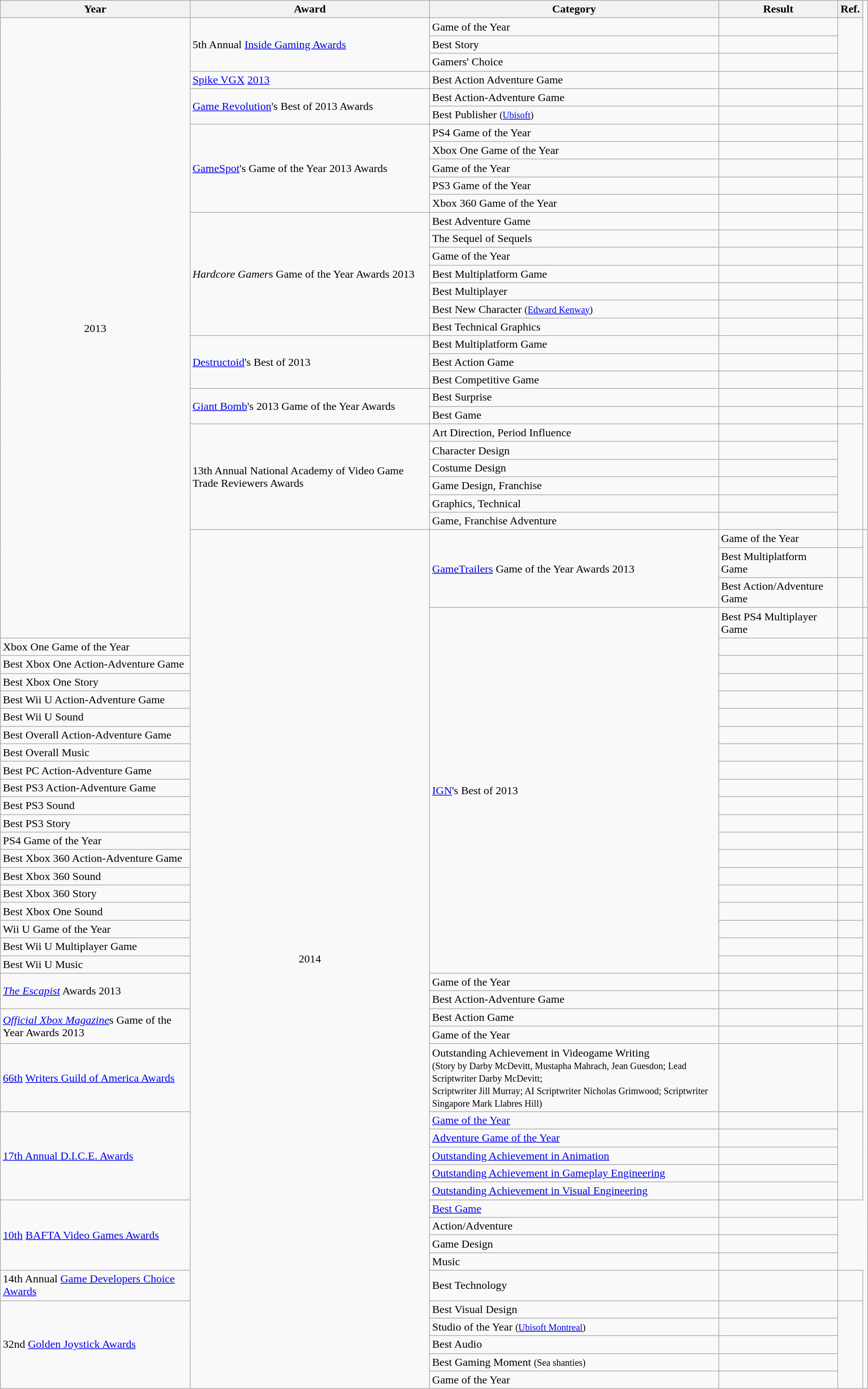<table class="wikitable sortable">
<tr>
<th>Year</th>
<th>Award</th>
<th>Category</th>
<th>Result</th>
<th class="unsortable">Ref.</th>
</tr>
<tr>
<td rowspan="33" style="text-align:center;">2013</td>
<td rowspan="3">5th Annual <a href='#'>Inside Gaming Awards</a></td>
<td>Game of the Year</td>
<td></td>
<td rowspan="3" style="text-align:center;"></td>
</tr>
<tr>
<td>Best Story</td>
<td></td>
</tr>
<tr>
<td>Gamers' Choice</td>
<td></td>
</tr>
<tr>
<td><a href='#'>Spike VGX</a> <a href='#'>2013</a></td>
<td>Best Action Adventure Game</td>
<td></td>
<td style="text-align:center;"></td>
</tr>
<tr>
<td rowspan="2"><a href='#'>Game Revolution</a>'s Best of 2013 Awards</td>
<td>Best Action-Adventure Game</td>
<td></td>
<td style="text-align:center;"></td>
</tr>
<tr>
<td>Best Publisher <small>(<a href='#'>Ubisoft</a>)</small></td>
<td></td>
<td style="text-align:center;"></td>
</tr>
<tr>
<td rowspan="5"><a href='#'>GameSpot</a>'s Game of the Year 2013 Awards</td>
<td>PS4 Game of the Year</td>
<td></td>
<td style="text-align:center;"></td>
</tr>
<tr>
<td>Xbox One Game of the Year</td>
<td></td>
<td style="text-align:center;"></td>
</tr>
<tr>
<td>Game of the Year</td>
<td></td>
<td style="text-align:center;"></td>
</tr>
<tr>
<td>PS3 Game of the Year</td>
<td></td>
<td style="text-align:center;"></td>
</tr>
<tr>
<td>Xbox 360 Game of the Year</td>
<td></td>
<td style="text-align:center;"></td>
</tr>
<tr>
<td rowspan="7"><em>Hardcore Gamer</em>s Game of the Year Awards 2013</td>
<td>Best Adventure Game</td>
<td></td>
<td style="text-align:center;"></td>
</tr>
<tr>
<td>The Sequel of Sequels</td>
<td></td>
<td style="text-align:center;"></td>
</tr>
<tr>
<td>Game of the Year</td>
<td></td>
<td style="text-align:center;"></td>
</tr>
<tr>
<td>Best Multiplatform Game</td>
<td></td>
<td style="text-align:center;"></td>
</tr>
<tr>
<td>Best Multiplayer</td>
<td></td>
<td style="text-align:center;"></td>
</tr>
<tr>
<td>Best New Character <small>(<a href='#'>Edward Kenway</a>)</small></td>
<td></td>
<td style="text-align:center;"></td>
</tr>
<tr>
<td>Best Technical Graphics</td>
<td></td>
<td style="text-align:center;"></td>
</tr>
<tr>
<td rowspan="3"><a href='#'>Destructoid</a>'s Best of 2013</td>
<td>Best Multiplatform Game</td>
<td></td>
<td style="text-align:center;"></td>
</tr>
<tr>
<td>Best Action Game</td>
<td></td>
<td style="text-align:center;"></td>
</tr>
<tr>
<td>Best Competitive Game</td>
<td></td>
<td style="text-align:center;"></td>
</tr>
<tr>
<td rowspan="2"><a href='#'>Giant Bomb</a>'s 2013 Game of the Year Awards</td>
<td>Best Surprise</td>
<td></td>
<td style="text-align:center;"></td>
</tr>
<tr>
<td>Best Game</td>
<td></td>
<td style="text-align:center;"></td>
</tr>
<tr>
<td rowspan="6">13th Annual National Academy of Video Game Trade Reviewers Awards</td>
<td>Art Direction, Period Influence</td>
<td></td>
<td rowspan="6" style="text-align:center;"></td>
</tr>
<tr>
<td>Character Design</td>
<td></td>
</tr>
<tr>
<td>Costume Design</td>
<td></td>
</tr>
<tr>
<td>Game Design, Franchise</td>
<td></td>
</tr>
<tr>
<td>Graphics, Technical</td>
<td></td>
</tr>
<tr>
<td>Game, Franchise Adventure</td>
<td></td>
</tr>
<tr>
<td rowspan="43" style="text-align:center;">2014</td>
<td rowspan="3"><a href='#'>GameTrailers</a> Game of the Year Awards 2013</td>
<td>Game of the Year</td>
<td></td>
<td rowspan="3" style="text-align:center;"></td>
</tr>
<tr>
<td>Best Multiplatform Game</td>
<td></td>
</tr>
<tr>
<td>Best Action/Adventure Game</td>
<td></td>
</tr>
<tr>
<td rowspan="20"><a href='#'>IGN</a>'s Best of 2013</td>
<td>Best PS4 Multiplayer Game</td>
<td></td>
<td style="text-align:center;"></td>
</tr>
<tr>
<td>Xbox One Game of the Year</td>
<td></td>
<td style="text-align:center;"></td>
</tr>
<tr>
<td>Best Xbox One Action-Adventure Game</td>
<td></td>
<td style="text-align:center;"></td>
</tr>
<tr>
<td>Best Xbox One Story</td>
<td></td>
<td style="text-align:center;"></td>
</tr>
<tr>
<td>Best Wii U Action-Adventure Game</td>
<td></td>
<td style="text-align:center;"></td>
</tr>
<tr>
<td>Best Wii U Sound</td>
<td></td>
<td style="text-align:center;"></td>
</tr>
<tr>
<td>Best Overall Action-Adventure Game</td>
<td></td>
<td style="text-align:center;"></td>
</tr>
<tr>
<td>Best Overall Music</td>
<td></td>
<td style="text-align:center;"></td>
</tr>
<tr>
<td>Best PC Action-Adventure Game</td>
<td></td>
<td style="text-align:center;"></td>
</tr>
<tr>
<td>Best PS3 Action-Adventure Game</td>
<td></td>
<td style="text-align:center;"></td>
</tr>
<tr>
<td>Best PS3 Sound</td>
<td></td>
<td style="text-align:center;"></td>
</tr>
<tr>
<td>Best PS3 Story</td>
<td></td>
<td style="text-align:center;"></td>
</tr>
<tr>
<td>PS4 Game of the Year</td>
<td></td>
<td style="text-align:center;"></td>
</tr>
<tr>
<td>Best Xbox 360 Action-Adventure Game</td>
<td></td>
<td style="text-align:center;"></td>
</tr>
<tr>
<td>Best Xbox 360 Sound</td>
<td></td>
<td style="text-align:center;"></td>
</tr>
<tr>
<td>Best Xbox 360 Story</td>
<td></td>
<td style="text-align:center;"></td>
</tr>
<tr>
<td>Best Xbox One Sound</td>
<td></td>
<td style="text-align:center;"></td>
</tr>
<tr>
<td>Wii U Game of the Year</td>
<td></td>
<td style="text-align:center;"></td>
</tr>
<tr>
<td>Best Wii U Multiplayer Game</td>
<td></td>
<td style="text-align:center;"></td>
</tr>
<tr>
<td>Best Wii U Music</td>
<td></td>
<td style="text-align:center;"></td>
</tr>
<tr>
<td rowspan="2"><em><a href='#'>The Escapist</a></em> Awards 2013</td>
<td>Game of the Year</td>
<td></td>
<td style="text-align:center;"></td>
</tr>
<tr>
<td>Best Action-Adventure Game</td>
<td></td>
<td style="text-align:center;"></td>
</tr>
<tr>
<td rowspan="2"><em><a href='#'>Official Xbox Magazine</a></em>s Game of the Year Awards 2013</td>
<td>Best Action Game</td>
<td></td>
<td style="text-align:center;"></td>
</tr>
<tr>
<td>Game of the Year</td>
<td></td>
<td style="text-align:center;"></td>
</tr>
<tr>
<td><a href='#'>66th</a> <a href='#'>Writers Guild of America Awards</a></td>
<td>Outstanding Achievement in Videogame Writing<br><small>(Story by Darby McDevitt, Mustapha Mahrach, Jean Guesdon; Lead Scriptwriter Darby McDevitt;<br>Scriptwriter Jill Murray; AI Scriptwriter Nicholas Grimwood; Scriptwriter Singapore Mark Llabres Hill)</small></td>
<td></td>
<td style="text-align:center;"></td>
</tr>
<tr>
<td rowspan="5"><a href='#'>17th Annual D.I.C.E. Awards</a></td>
<td><a href='#'>Game of the Year</a></td>
<td></td>
<td rowspan="5" style="text-align:center;"></td>
</tr>
<tr>
<td><a href='#'>Adventure Game of the Year</a></td>
<td></td>
</tr>
<tr>
<td><a href='#'>Outstanding Achievement in Animation</a></td>
<td></td>
</tr>
<tr>
<td><a href='#'>Outstanding Achievement in Gameplay Engineering</a></td>
<td></td>
</tr>
<tr>
<td><a href='#'>Outstanding Achievement in Visual Engineering</a></td>
<td></td>
</tr>
<tr>
<td rowspan="4"><a href='#'>10th</a> <a href='#'>BAFTA Video Games Awards</a></td>
<td><a href='#'>Best Game</a></td>
<td></td>
</tr>
<tr>
<td>Action/Adventure</td>
<td></td>
</tr>
<tr>
<td>Game Design</td>
<td></td>
</tr>
<tr>
<td>Music</td>
<td></td>
</tr>
<tr>
<td>14th Annual <a href='#'>Game Developers Choice Awards</a></td>
<td>Best Technology</td>
<td></td>
<td style="text-align:center;"></td>
</tr>
<tr>
<td rowspan="5">32nd <a href='#'>Golden Joystick Awards</a></td>
<td>Best Visual Design</td>
<td></td>
<td rowspan="5" style="text-align:center;"><br></td>
</tr>
<tr>
<td>Studio of the Year <small>(<a href='#'>Ubisoft Montreal</a>)</small></td>
<td></td>
</tr>
<tr>
<td>Best Audio</td>
<td></td>
</tr>
<tr>
<td>Best Gaming Moment <small>(Sea shanties)</small></td>
<td></td>
</tr>
<tr>
<td>Game of the Year</td>
<td></td>
</tr>
</table>
